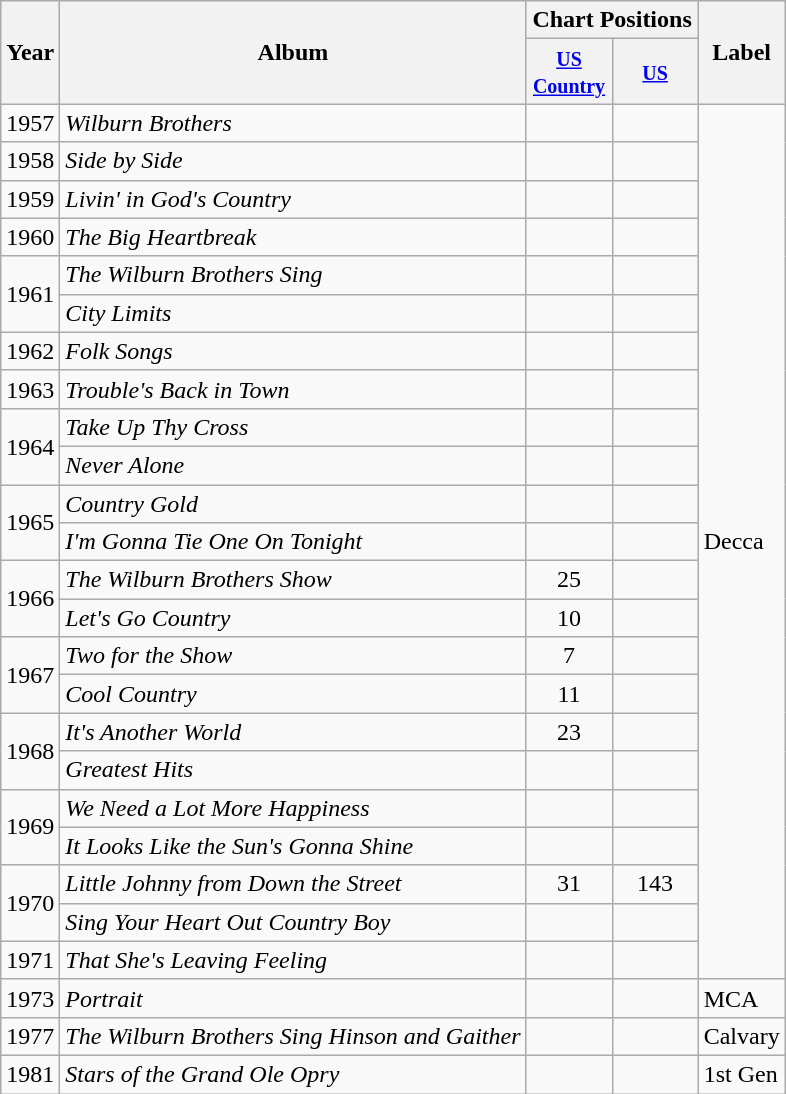<table class="wikitable">
<tr>
<th rowspan="2">Year</th>
<th rowspan="2">Album</th>
<th colspan="2">Chart Positions</th>
<th rowspan="2">Label</th>
</tr>
<tr>
<th width="50"><small><a href='#'>US Country</a></small></th>
<th width="50"><small><a href='#'>US</a></small></th>
</tr>
<tr>
<td>1957</td>
<td><em>Wilburn Brothers</em></td>
<td></td>
<td></td>
<td rowspan="23">Decca</td>
</tr>
<tr>
<td>1958</td>
<td><em>Side by Side</em></td>
<td></td>
<td></td>
</tr>
<tr>
<td>1959</td>
<td><em>Livin' in God's Country</em></td>
<td></td>
<td></td>
</tr>
<tr>
<td>1960</td>
<td><em>The Big Heartbreak</em></td>
<td></td>
<td></td>
</tr>
<tr>
<td rowspan="2">1961</td>
<td><em>The Wilburn Brothers Sing</em></td>
<td></td>
<td></td>
</tr>
<tr>
<td><em>City Limits</em></td>
<td></td>
<td></td>
</tr>
<tr>
<td>1962</td>
<td><em>Folk Songs</em></td>
<td></td>
<td></td>
</tr>
<tr>
<td>1963</td>
<td><em>Trouble's Back in Town</em></td>
<td></td>
<td></td>
</tr>
<tr>
<td rowspan="2">1964</td>
<td><em>Take Up Thy Cross</em></td>
<td></td>
<td></td>
</tr>
<tr>
<td><em>Never Alone</em></td>
<td></td>
<td></td>
</tr>
<tr>
<td rowspan="2">1965</td>
<td><em>Country Gold</em></td>
<td></td>
<td></td>
</tr>
<tr>
<td><em>I'm Gonna Tie One On Tonight</em></td>
<td></td>
<td></td>
</tr>
<tr>
<td rowspan="2">1966</td>
<td><em>The Wilburn Brothers Show</em></td>
<td align="center">25</td>
<td></td>
</tr>
<tr>
<td><em>Let's Go Country</em></td>
<td align="center">10</td>
<td></td>
</tr>
<tr>
<td rowspan="2">1967</td>
<td><em>Two for the Show</em></td>
<td align="center">7</td>
<td></td>
</tr>
<tr>
<td><em>Cool Country</em></td>
<td align="center">11</td>
<td></td>
</tr>
<tr>
<td rowspan="2">1968</td>
<td><em>It's Another World</em></td>
<td align="center">23</td>
<td></td>
</tr>
<tr>
<td><em>Greatest Hits</em></td>
<td></td>
<td></td>
</tr>
<tr>
<td rowspan="2">1969</td>
<td><em>We Need a Lot More Happiness</em></td>
<td></td>
<td></td>
</tr>
<tr>
<td><em>It Looks Like the Sun's Gonna Shine</em></td>
<td></td>
<td></td>
</tr>
<tr>
<td rowspan="2">1970</td>
<td><em>Little Johnny from Down the Street</em></td>
<td align="center">31</td>
<td align="center">143</td>
</tr>
<tr>
<td><em>Sing Your Heart Out Country Boy</em></td>
<td></td>
<td></td>
</tr>
<tr>
<td>1971</td>
<td><em>That She's Leaving Feeling</em></td>
<td></td>
<td></td>
</tr>
<tr>
<td>1973</td>
<td><em>Portrait</em></td>
<td></td>
<td></td>
<td>MCA</td>
</tr>
<tr>
<td>1977</td>
<td><em>The Wilburn Brothers Sing Hinson and Gaither</em></td>
<td></td>
<td></td>
<td>Calvary</td>
</tr>
<tr>
<td>1981</td>
<td><em>Stars of the Grand Ole Opry</em></td>
<td></td>
<td></td>
<td>1st Gen</td>
</tr>
</table>
